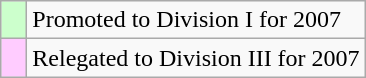<table class="wikitable">
<tr>
<td width=10px bgcolor="#ccffcc"></td>
<td>Promoted to Division I for 2007</td>
</tr>
<tr>
<td width=10px bgcolor="#ffccff"></td>
<td>Relegated to Division III for 2007</td>
</tr>
</table>
